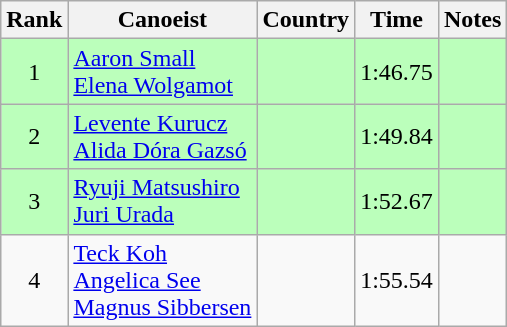<table class="wikitable" style="text-align:center">
<tr>
<th>Rank</th>
<th>Canoeist</th>
<th>Country</th>
<th>Time</th>
<th>Notes</th>
</tr>
<tr bgcolor=bbffbb>
<td>1</td>
<td align="left"><a href='#'>Aaron Small</a><br><a href='#'>Elena Wolgamot</a></td>
<td align="left"></td>
<td>1:46.75</td>
<td></td>
</tr>
<tr bgcolor=bbffbb>
<td>2</td>
<td align="left"><a href='#'>Levente Kurucz</a><br><a href='#'>Alida Dóra Gazsó</a></td>
<td align="left"></td>
<td>1:49.84</td>
<td></td>
</tr>
<tr bgcolor=bbffbb>
<td>3</td>
<td align="left"><a href='#'>Ryuji Matsushiro</a><br><a href='#'>Juri Urada</a></td>
<td align="left"></td>
<td>1:52.67</td>
<td></td>
</tr>
<tr>
<td>4</td>
<td align="left"><a href='#'>Teck Koh</a><br><a href='#'>Angelica See</a><br><a href='#'>Magnus Sibbersen</a></td>
<td align="left"></td>
<td>1:55.54</td>
<td></td>
</tr>
</table>
